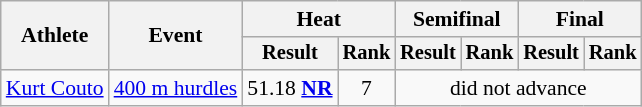<table class=wikitable style="font-size:90%">
<tr>
<th rowspan="2">Athlete</th>
<th rowspan="2">Event</th>
<th colspan="2">Heat</th>
<th colspan="2">Semifinal</th>
<th colspan="2">Final</th>
</tr>
<tr style="font-size:95%">
<th>Result</th>
<th>Rank</th>
<th>Result</th>
<th>Rank</th>
<th>Result</th>
<th>Rank</th>
</tr>
<tr align=center>
<td align=left><a href='#'>Kurt Couto</a></td>
<td align=left><a href='#'>400 m hurdles</a></td>
<td>51.18 <strong><a href='#'>NR</a></strong></td>
<td>7</td>
<td colspan=4>did not advance</td>
</tr>
</table>
